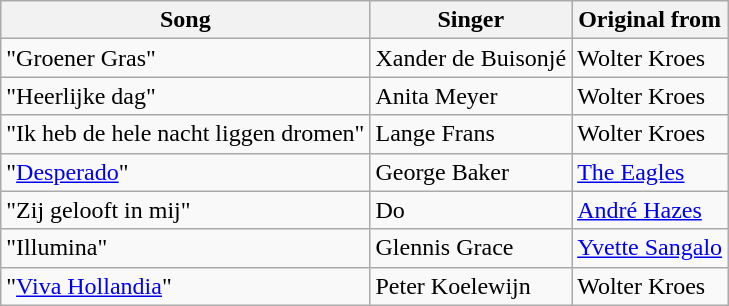<table class="wikitable">
<tr>
<th>Song</th>
<th>Singer</th>
<th>Original from</th>
</tr>
<tr>
<td>"Groener Gras"</td>
<td>Xander de Buisonjé</td>
<td>Wolter Kroes</td>
</tr>
<tr>
<td>"Heerlijke dag"</td>
<td>Anita Meyer</td>
<td>Wolter Kroes</td>
</tr>
<tr>
<td>"Ik heb de hele nacht liggen dromen"</td>
<td>Lange Frans</td>
<td>Wolter Kroes</td>
</tr>
<tr>
<td>"<a href='#'>Desperado</a>"</td>
<td>George Baker</td>
<td><a href='#'>The Eagles</a></td>
</tr>
<tr>
<td>"Zij gelooft in mij"</td>
<td>Do</td>
<td><a href='#'>André Hazes</a></td>
</tr>
<tr>
<td>"Illumina"</td>
<td>Glennis Grace</td>
<td><a href='#'>Yvette Sangalo</a></td>
</tr>
<tr>
<td>"<a href='#'>Viva Hollandia</a>"</td>
<td>Peter Koelewijn</td>
<td>Wolter Kroes</td>
</tr>
</table>
